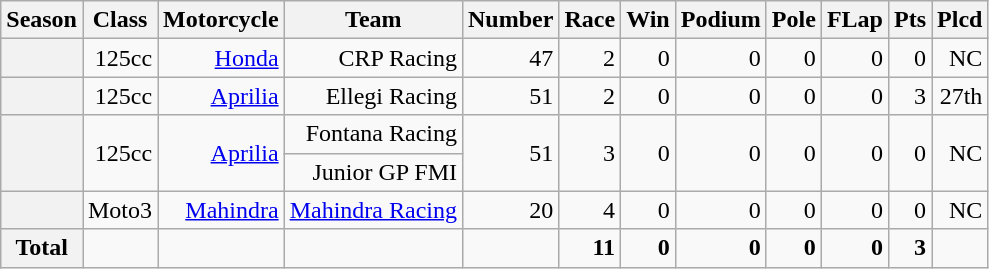<table class="wikitable" style=text-align:right>
<tr>
<th>Season</th>
<th>Class</th>
<th>Motorcycle</th>
<th>Team</th>
<th>Number</th>
<th>Race</th>
<th>Win</th>
<th>Podium</th>
<th>Pole</th>
<th>FLap</th>
<th>Pts</th>
<th>Plcd</th>
</tr>
<tr>
<th></th>
<td>125cc</td>
<td><a href='#'>Honda</a></td>
<td>CRP Racing</td>
<td>47</td>
<td>2</td>
<td>0</td>
<td>0</td>
<td>0</td>
<td>0</td>
<td>0</td>
<td>NC</td>
</tr>
<tr>
<th></th>
<td>125cc</td>
<td><a href='#'>Aprilia</a></td>
<td>Ellegi Racing</td>
<td>51</td>
<td>2</td>
<td>0</td>
<td>0</td>
<td>0</td>
<td>0</td>
<td>3</td>
<td>27th</td>
</tr>
<tr>
<th rowspan=2></th>
<td rowspan=2>125cc</td>
<td rowspan=2><a href='#'>Aprilia</a></td>
<td>Fontana Racing</td>
<td rowspan=2>51</td>
<td rowspan=2>3</td>
<td rowspan=2>0</td>
<td rowspan=2>0</td>
<td rowspan=2>0</td>
<td rowspan=2>0</td>
<td rowspan=2>0</td>
<td rowspan=2>NC</td>
</tr>
<tr>
<td>Junior GP FMI</td>
</tr>
<tr>
<th></th>
<td>Moto3</td>
<td><a href='#'>Mahindra</a></td>
<td><a href='#'>Mahindra Racing</a></td>
<td>20</td>
<td>4</td>
<td>0</td>
<td>0</td>
<td>0</td>
<td>0</td>
<td>0</td>
<td>NC</td>
</tr>
<tr>
<th>Total</th>
<td></td>
<td></td>
<td></td>
<td></td>
<td><strong>11</strong></td>
<td><strong>0</strong></td>
<td><strong>0</strong></td>
<td><strong>0</strong></td>
<td><strong>0</strong></td>
<td><strong>3</strong></td>
<td></td>
</tr>
</table>
